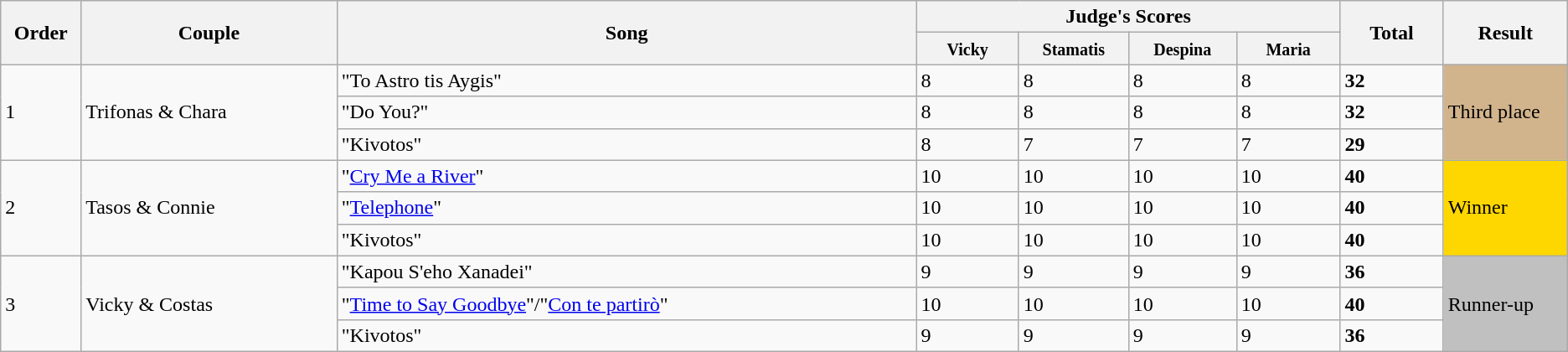<table class="wikitable sortable center">
<tr>
<th rowspan="2" style="width: 4em">Order</th>
<th rowspan="2" style="width: 17em">Couple</th>
<th rowspan="2" style="width: 40em">Song</th>
<th colspan="4">Judge's Scores</th>
<th rowspan="2" style="width: 6em">Total</th>
<th rowspan="2" style="width: 7em">Result</th>
</tr>
<tr>
<th style="width: 6em"><small>Vicky</small></th>
<th style="width: 6em"><small>Stamatis</small></th>
<th style="width: 6em"><small>Despina</small></th>
<th style="width: 6em"><small>Maria</small></th>
</tr>
<tr>
<td rowspan="3">1</td>
<td rowspan="3">Trifonas & Chara</td>
<td>"To Astro tis Aygis"</td>
<td>8</td>
<td>8</td>
<td>8</td>
<td>8</td>
<td><strong>32</strong></td>
<td style="background:tan;" rowspan="3">Third place</td>
</tr>
<tr>
<td>"Do You?"</td>
<td>8</td>
<td>8</td>
<td>8</td>
<td>8</td>
<td><strong>32</strong></td>
</tr>
<tr>
<td>"Kivotos"</td>
<td>8</td>
<td>7</td>
<td>7</td>
<td>7</td>
<td><strong>29</strong></td>
</tr>
<tr>
<td rowspan="3">2</td>
<td rowspan="3">Tasos & Connie</td>
<td>"<a href='#'>Cry Me a River</a>"</td>
<td>10</td>
<td>10</td>
<td>10</td>
<td>10</td>
<td><strong>40</strong></td>
<td style="background:gold;" rowspan="3">Winner</td>
</tr>
<tr>
<td>"<a href='#'>Telephone</a>"</td>
<td>10</td>
<td>10</td>
<td>10</td>
<td>10</td>
<td><strong>40</strong></td>
</tr>
<tr>
<td>"Kivotos"</td>
<td>10</td>
<td>10</td>
<td>10</td>
<td>10</td>
<td><strong>40</strong></td>
</tr>
<tr>
<td rowspan="3">3</td>
<td rowspan="3">Vicky & Costas</td>
<td>"Kapou S'eho Xanadei"</td>
<td>9</td>
<td>9</td>
<td>9</td>
<td>9</td>
<td><strong>36</strong></td>
<td style="background:silver;" rowspan="3">Runner-up</td>
</tr>
<tr>
<td>"<a href='#'>Time to Say Goodbye</a>"/"<a href='#'>Con te partirò</a>"</td>
<td>10</td>
<td>10</td>
<td>10</td>
<td>10</td>
<td><strong>40</strong></td>
</tr>
<tr>
<td>"Kivotos"</td>
<td>9</td>
<td>9</td>
<td>9</td>
<td>9</td>
<td><strong>36</strong></td>
</tr>
</table>
